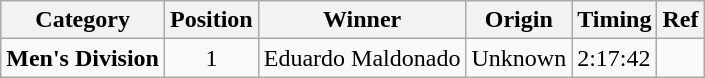<table class="wikitable">
<tr>
<th>Category</th>
<th>Position</th>
<th>Winner</th>
<th>Origin</th>
<th>Timing</th>
<th>Ref</th>
</tr>
<tr>
<td><strong>Men's Division</strong></td>
<td style="text-align:center;">1</td>
<td>Eduardo Maldonado</td>
<td>Unknown</td>
<td>2:17:42</td>
<td></td>
</tr>
</table>
